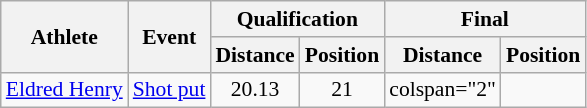<table class="wikitable" style="font-size:90%">
<tr>
<th rowspan="2">Athlete</th>
<th rowspan="2">Event</th>
<th colspan="2">Qualification</th>
<th colspan="2">Final</th>
</tr>
<tr>
<th>Distance</th>
<th>Position</th>
<th>Distance</th>
<th>Position</th>
</tr>
<tr style=text-align:center>
<td style=text-align:left><a href='#'>Eldred Henry</a></td>
<td style=text-align:left><a href='#'>Shot put</a></td>
<td>20.13</td>
<td>21</td>
<td>colspan="2" </td>
</tr>
</table>
